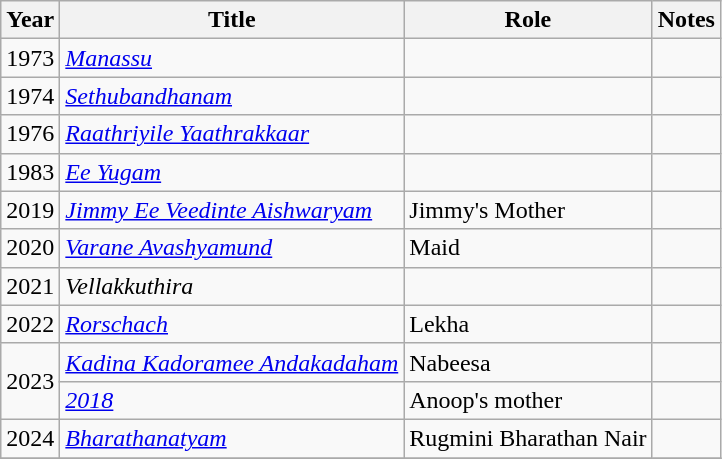<table class="wikitable sortable">
<tr>
<th>Year</th>
<th>Title</th>
<th>Role</th>
<th class="unsortable">Notes</th>
</tr>
<tr>
<td>1973</td>
<td><em><a href='#'>Manassu</a></em></td>
<td></td>
<td></td>
</tr>
<tr>
<td>1974</td>
<td><em><a href='#'>Sethubandhanam</a></em></td>
<td></td>
<td></td>
</tr>
<tr>
<td>1976</td>
<td><em><a href='#'>Raathriyile Yaathrakkaar</a></em></td>
<td></td>
<td></td>
</tr>
<tr>
<td>1983</td>
<td><em><a href='#'>Ee Yugam</a></em></td>
<td></td>
<td></td>
</tr>
<tr>
<td>2019</td>
<td><em><a href='#'>Jimmy Ee Veedinte Aishwaryam</a></em></td>
<td>Jimmy's Mother</td>
<td></td>
</tr>
<tr>
<td>2020</td>
<td><em><a href='#'>Varane Avashyamund</a></em></td>
<td>Maid</td>
<td></td>
</tr>
<tr>
<td>2021</td>
<td><em>Vellakkuthira</em></td>
<td></td>
<td></td>
</tr>
<tr>
<td>2022</td>
<td><em><a href='#'>Rorschach</a></em></td>
<td>Lekha</td>
<td></td>
</tr>
<tr>
<td rowspan=2>2023</td>
<td><em><a href='#'>Kadina Kadoramee Andakadaham</a></em></td>
<td>Nabeesa</td>
<td></td>
</tr>
<tr>
<td><em><a href='#'>2018</a></em></td>
<td>Anoop's mother</td>
<td></td>
</tr>
<tr>
<td>2024</td>
<td><em><a href='#'>Bharathanatyam</a></em></td>
<td>Rugmini Bharathan Nair</td>
<td></td>
</tr>
<tr>
</tr>
</table>
